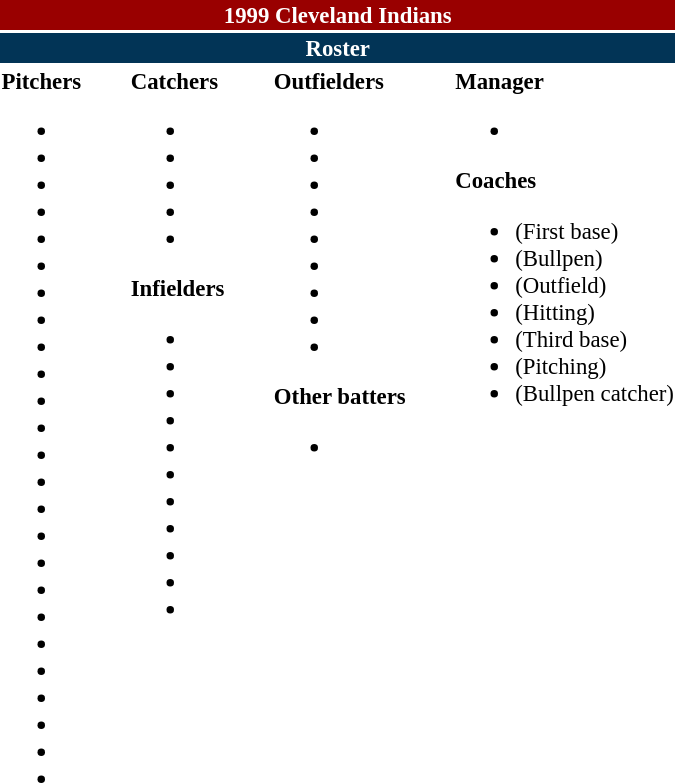<table class="toccolours" style="font-size: 95%;">
<tr>
<th colspan="10" style="background-color: #990000; color: white; text-align: center;">1999 Cleveland Indians</th>
</tr>
<tr>
<td colspan="10" style="background-color: #023456; color: #FFFFFF; text-align: center;"><strong>Roster</strong></td>
</tr>
<tr>
<td valign="top"><strong>Pitchers</strong><br><ul><li></li><li></li><li></li><li></li><li></li><li></li><li></li><li></li><li></li><li></li><li></li><li></li><li></li><li></li><li></li><li></li><li></li><li></li><li></li><li></li><li></li><li></li><li></li><li></li><li></li></ul></td>
<td width="25px"></td>
<td valign="top"><strong>Catchers</strong><br><ul><li></li><li></li><li></li><li></li><li></li></ul><strong>Infielders</strong><ul><li></li><li></li><li></li><li></li><li></li><li></li><li></li><li></li><li></li><li></li><li></li></ul></td>
<td width="25px"></td>
<td valign="top"><strong>Outfielders</strong><br><ul><li></li><li></li><li></li><li></li><li></li><li></li><li></li><li></li><li></li></ul><strong>Other batters</strong><ul><li></li></ul></td>
<td width="25px"></td>
<td valign="top"><strong>Manager</strong><br><ul><li></li></ul><strong>Coaches</strong><ul><li> (First base)</li><li> (Bullpen)</li><li> (Outfield)</li><li> (Hitting)</li><li> (Third base)</li><li> (Pitching)</li><li> (Bullpen catcher)</li></ul></td>
</tr>
</table>
